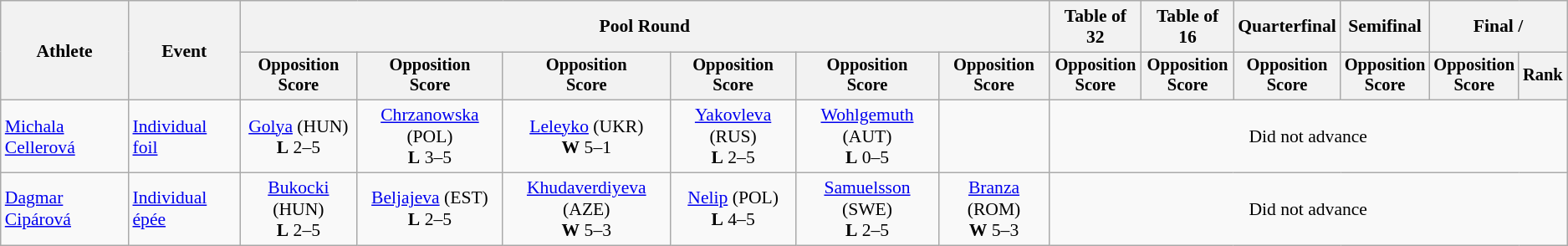<table class="wikitable" style="font-size:90%">
<tr>
<th rowspan="2">Athlete</th>
<th rowspan="2">Event</th>
<th colspan="6">Pool Round</th>
<th>Table of 32</th>
<th>Table of 16</th>
<th>Quarterfinal</th>
<th>Semifinal</th>
<th colspan=2>Final / </th>
</tr>
<tr style="font-size:95%">
<th>Opposition <br> Score</th>
<th>Opposition <br> Score</th>
<th>Opposition <br> Score</th>
<th>Opposition <br> Score</th>
<th>Opposition <br> Score</th>
<th>Opposition <br> Score</th>
<th>Opposition <br> Score</th>
<th>Opposition <br> Score</th>
<th>Opposition <br> Score</th>
<th>Opposition <br> Score</th>
<th>Opposition <br> Score</th>
<th>Rank</th>
</tr>
<tr align=center>
<td align=left><a href='#'>Michala Cellerová</a></td>
<td align=left><a href='#'>Individual foil</a></td>
<td> <a href='#'>Golya</a> (HUN) <br><strong>L</strong> 2–5</td>
<td> <a href='#'>Chrzanowska</a> (POL) <br><strong>L</strong> 3–5</td>
<td> <a href='#'>Leleyko</a> (UKR) <br><strong>W</strong> 5–1</td>
<td> <a href='#'>Yakovleva</a> (RUS) <br><strong>L</strong> 2–5</td>
<td> <a href='#'>Wohlgemuth</a> (AUT) <br><strong>L</strong> 0–5</td>
<td></td>
<td colspan=10>Did not advance</td>
</tr>
<tr align=center>
<td align=left><a href='#'>Dagmar Cipárová</a></td>
<td align=left><a href='#'>Individual épée</a></td>
<td> <a href='#'>Bukocki</a> (HUN) <br><strong>L</strong> 2–5</td>
<td> <a href='#'>Beljajeva</a> (EST) <br><strong>L</strong> 2–5</td>
<td> <a href='#'>Khudaverdiyeva</a> (AZE) <br><strong>W</strong> 5–3</td>
<td> <a href='#'>Nelip</a> (POL) <br><strong>L</strong> 4–5</td>
<td> <a href='#'>Samuelsson</a> (SWE) <br><strong>L</strong> 2–5</td>
<td> <a href='#'>Branza</a> (ROM) <br><strong>W</strong> 5–3</td>
<td colspan=10>Did not advance</td>
</tr>
</table>
